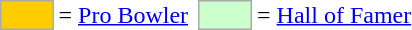<table>
<tr>
<td style="background-color:#FFCC00; border:1px solid #aaaaaa; width:2em;"></td>
<td>= <a href='#'>Pro Bowler</a> </td>
<td></td>
<td style="background-color:#CCFFCC; border:1px solid #aaaaaa; width:2em;"></td>
<td>= <a href='#'>Hall of Famer</a></td>
</tr>
</table>
